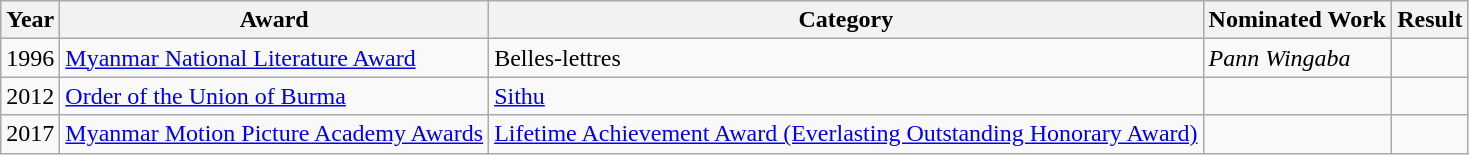<table class="wikitable">
<tr>
<th scope="col">Year</th>
<th scope="col">Award</th>
<th scope="col">Category</th>
<th scope="col">Nominated Work</th>
<th scope="col">Result</th>
</tr>
<tr>
<td>1996</td>
<td><a href='#'>Myanmar National Literature Award</a></td>
<td>Belles-lettres</td>
<td><em>Pann Wingaba</em></td>
<td></td>
</tr>
<tr>
<td>2012</td>
<td><a href='#'>Order of the Union of Burma</a></td>
<td><a href='#'>Sithu</a></td>
<td></td>
<td></td>
</tr>
<tr>
<td>2017</td>
<td><a href='#'>Myanmar Motion Picture Academy Awards</a></td>
<td><a href='#'>Lifetime Achievement Award (Everlasting Outstanding Honorary Award)</a></td>
<td></td>
<td></td>
</tr>
</table>
